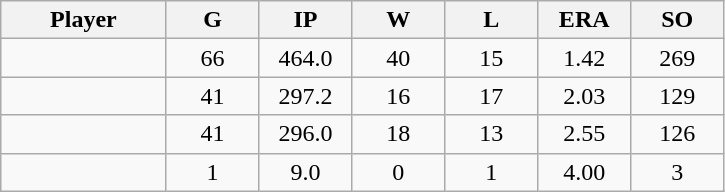<table class="wikitable sortable">
<tr>
<th bgcolor="#DDDDFF" width="16%">Player</th>
<th bgcolor="#DDDDFF" width="9%">G</th>
<th bgcolor="#DDDDFF" width="9%">IP</th>
<th bgcolor="#DDDDFF" width="9%">W</th>
<th bgcolor="#DDDDFF" width="9%">L</th>
<th bgcolor="#DDDDFF" width="9%">ERA</th>
<th bgcolor="#DDDDFF" width="9%">SO</th>
</tr>
<tr align="center">
<td></td>
<td>66</td>
<td>464.0</td>
<td>40</td>
<td>15</td>
<td>1.42</td>
<td>269</td>
</tr>
<tr align="center">
<td></td>
<td>41</td>
<td>297.2</td>
<td>16</td>
<td>17</td>
<td>2.03</td>
<td>129</td>
</tr>
<tr align="center">
<td></td>
<td>41</td>
<td>296.0</td>
<td>18</td>
<td>13</td>
<td>2.55</td>
<td>126</td>
</tr>
<tr align="center">
<td></td>
<td>1</td>
<td>9.0</td>
<td>0</td>
<td>1</td>
<td>4.00</td>
<td>3</td>
</tr>
</table>
